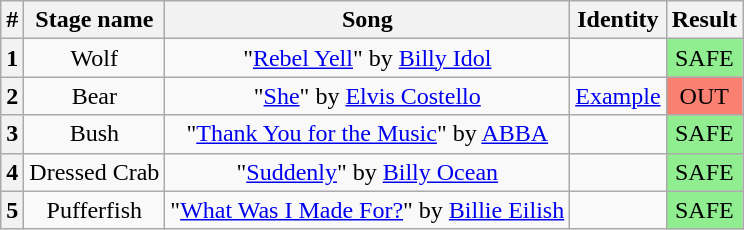<table class="wikitable plainrowheaders" style="text-align: center;">
<tr>
<th>#</th>
<th>Stage name</th>
<th>Song</th>
<th>Identity</th>
<th>Result</th>
</tr>
<tr>
<th>1</th>
<td>Wolf</td>
<td>"<a href='#'>Rebel Yell</a>" by <a href='#'>Billy Idol</a></td>
<td></td>
<td bgcolor=lightgreen>SAFE</td>
</tr>
<tr>
<th>2</th>
<td>Bear</td>
<td>"<a href='#'>She</a>" by <a href='#'>Elvis Costello</a></td>
<td><a href='#'>Example</a></td>
<td bgcolor="salmon">OUT</td>
</tr>
<tr>
<th>3</th>
<td>Bush</td>
<td>"<a href='#'>Thank You for the Music</a>" by <a href='#'>ABBA</a></td>
<td></td>
<td bgcolor=lightgreen>SAFE</td>
</tr>
<tr>
<th>4</th>
<td>Dressed Crab</td>
<td>"<a href='#'>Suddenly</a>" by <a href='#'>Billy Ocean</a></td>
<td></td>
<td bgcolor=lightgreen>SAFE</td>
</tr>
<tr>
<th>5</th>
<td>Pufferfish</td>
<td>"<a href='#'>What Was I Made For?</a>" by <a href='#'>Billie Eilish</a></td>
<td></td>
<td bgcolor=lightgreen>SAFE</td>
</tr>
</table>
